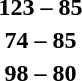<table style="text-align:center">
<tr>
<th width=200></th>
<th width=100></th>
<th width=200></th>
</tr>
<tr>
<td align=right><strong></strong></td>
<td><strong>123 – 85</strong></td>
<td align=left></td>
</tr>
<tr>
<td align=right></td>
<td><strong>74 – 85</strong></td>
<td align=left><strong></strong></td>
</tr>
<tr>
<td align=right><strong></strong></td>
<td><strong>98 – 80</strong></td>
<td align=left></td>
</tr>
</table>
